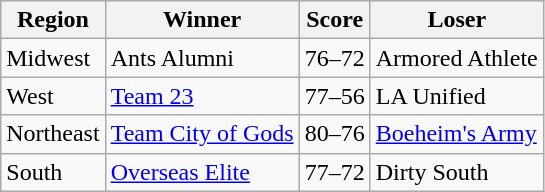<table class="wikitable">
<tr>
<th>Region</th>
<th>Winner</th>
<th>Score</th>
<th>Loser</th>
</tr>
<tr>
<td>Midwest</td>
<td>Ants Alumni</td>
<td>76–72</td>
<td>Armored Athlete</td>
</tr>
<tr>
<td>West</td>
<td><a href='#'>Team 23</a></td>
<td>77–56</td>
<td>LA Unified</td>
</tr>
<tr>
<td>Northeast</td>
<td><a href='#'>Team City of Gods</a></td>
<td>80–76</td>
<td><a href='#'>Boeheim's Army</a></td>
</tr>
<tr>
<td>South</td>
<td><a href='#'>Overseas Elite</a></td>
<td>77–72</td>
<td>Dirty South</td>
</tr>
</table>
